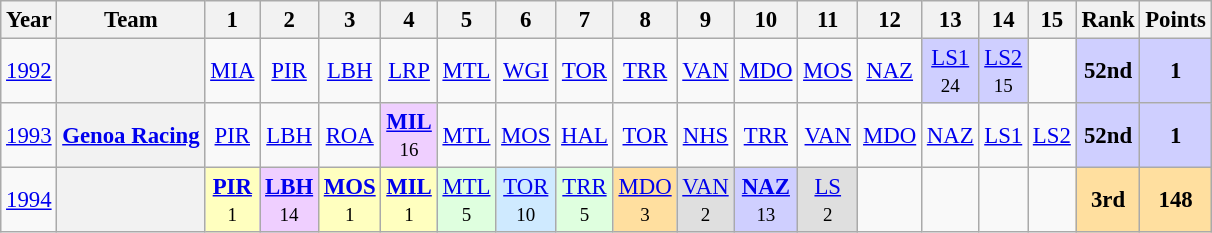<table class="wikitable" style="text-align:center; font-size:95%">
<tr>
<th>Year</th>
<th>Team</th>
<th>1</th>
<th>2</th>
<th>3</th>
<th>4</th>
<th>5</th>
<th>6</th>
<th>7</th>
<th>8</th>
<th>9</th>
<th>10</th>
<th>11</th>
<th>12</th>
<th>13</th>
<th>14</th>
<th>15</th>
<th>Rank</th>
<th>Points</th>
</tr>
<tr>
<td><a href='#'>1992</a></td>
<th></th>
<td><a href='#'>MIA</a></td>
<td><a href='#'>PIR</a></td>
<td><a href='#'>LBH</a></td>
<td><a href='#'>LRP</a></td>
<td><a href='#'>MTL</a></td>
<td><a href='#'>WGI</a></td>
<td><a href='#'>TOR</a></td>
<td><a href='#'>TRR</a></td>
<td><a href='#'>VAN</a></td>
<td><a href='#'>MDO</a></td>
<td><a href='#'>MOS</a></td>
<td><a href='#'>NAZ</a></td>
<td style="background-color:#CFCFFF"><a href='#'>LS1</a><br><small>24</small></td>
<td style="background-color:#CFCFFF"><a href='#'>LS2</a><br><small>15</small></td>
<td></td>
<td style="background-color:#CFCFFF"><strong>52nd</strong></td>
<td style="background-color:#CFCFFF"><strong>1</strong></td>
</tr>
<tr>
<td><a href='#'>1993</a></td>
<th><a href='#'>Genoa Racing</a></th>
<td><a href='#'>PIR</a></td>
<td><a href='#'>LBH</a></td>
<td><a href='#'>ROA</a></td>
<td style="background-color:#EFCFFF"><strong><a href='#'>MIL</a></strong><br><small>16</small></td>
<td><a href='#'>MTL</a></td>
<td><a href='#'>MOS</a></td>
<td><a href='#'>HAL</a></td>
<td><a href='#'>TOR</a></td>
<td><a href='#'>NHS</a></td>
<td><a href='#'>TRR</a></td>
<td><a href='#'>VAN</a></td>
<td><a href='#'>MDO</a></td>
<td><a href='#'>NAZ</a></td>
<td><a href='#'>LS1</a></td>
<td><a href='#'>LS2</a></td>
<td style="background-color:#CFCFFF"><strong>52nd</strong></td>
<td style="background-color:#CFCFFF"><strong>1</strong></td>
</tr>
<tr>
<td><a href='#'>1994</a></td>
<th></th>
<td style="background-color:#FFFFBF"><strong><a href='#'>PIR</a></strong><br><small>1</small></td>
<td style="background-color:#EFCFFF"><strong><a href='#'>LBH</a></strong><br><small>14</small></td>
<td style="background-color:#FFFFBF"><strong><a href='#'>MOS</a></strong><br><small>1</small></td>
<td style="background-color:#FFFFBF"><strong><a href='#'>MIL</a></strong><br><small>1</small></td>
<td style="background-color:#DFFFDF"><a href='#'>MTL</a><br><small>5</small></td>
<td style="background-color:#CFEAFF"><a href='#'>TOR</a><br><small>10</small></td>
<td style="background-color:#DFFFDF"><a href='#'>TRR</a><br><small>5</small></td>
<td style="background-color:#FFDF9F"><a href='#'>MDO</a><br><small>3</small></td>
<td style="background-color:#DFDFDF"><a href='#'>VAN</a><br><small>2</small></td>
<td style="background-color:#CFCFFF"><strong><a href='#'>NAZ</a></strong><br><small>13</small></td>
<td style="background-color:#DFDFDF"><a href='#'>LS</a><br><small>2</small></td>
<td></td>
<td></td>
<td></td>
<td></td>
<td style="background-color:#FFDF9F"><strong>3rd</strong></td>
<td style="background-color:#FFDF9F"><strong>148</strong></td>
</tr>
</table>
